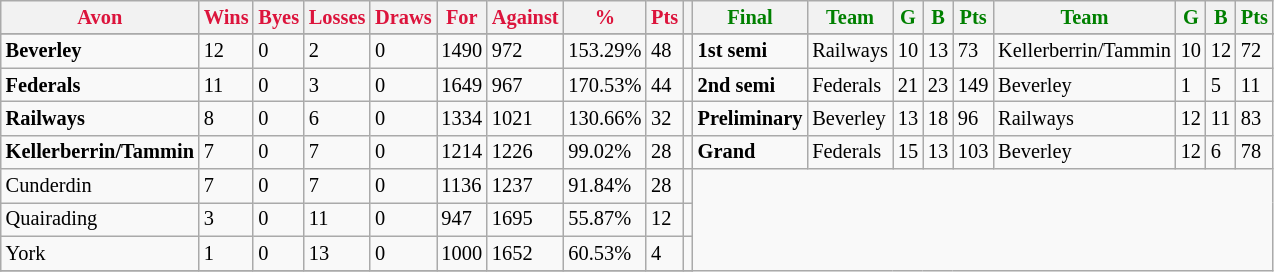<table style="font-size: 85%; text-align: left;" class="wikitable">
<tr>
<th style="color:crimson">Avon</th>
<th style="color:crimson">Wins</th>
<th style="color:crimson">Byes</th>
<th style="color:crimson">Losses</th>
<th style="color:crimson">Draws</th>
<th style="color:crimson">For</th>
<th style="color:crimson">Against</th>
<th style="color:crimson">%</th>
<th style="color:crimson">Pts</th>
<th></th>
<th style="color:green">Final</th>
<th style="color:green">Team</th>
<th style="color:green">G</th>
<th style="color:green">B</th>
<th style="color:green">Pts</th>
<th style="color:green">Team</th>
<th style="color:green">G</th>
<th style="color:green">B</th>
<th style="color:green">Pts</th>
</tr>
<tr>
</tr>
<tr>
</tr>
<tr>
<td><strong>	Beverley	</strong></td>
<td>12</td>
<td>0</td>
<td>2</td>
<td>0</td>
<td>1490</td>
<td>972</td>
<td>153.29%</td>
<td>48</td>
<td></td>
<td><strong>1st semi</strong></td>
<td>Railways</td>
<td>10</td>
<td>13</td>
<td>73</td>
<td>Kellerberrin/Tammin</td>
<td>10</td>
<td>12</td>
<td>72</td>
</tr>
<tr>
<td><strong>	Federals	</strong></td>
<td>11</td>
<td>0</td>
<td>3</td>
<td>0</td>
<td>1649</td>
<td>967</td>
<td>170.53%</td>
<td>44</td>
<td></td>
<td><strong>2nd semi</strong></td>
<td>Federals</td>
<td>21</td>
<td>23</td>
<td>149</td>
<td>Beverley</td>
<td>1</td>
<td>5</td>
<td>11</td>
</tr>
<tr>
<td><strong>	Railways	</strong></td>
<td>8</td>
<td>0</td>
<td>6</td>
<td>0</td>
<td>1334</td>
<td>1021</td>
<td>130.66%</td>
<td>32</td>
<td></td>
<td><strong>Preliminary</strong></td>
<td>Beverley</td>
<td>13</td>
<td>18</td>
<td>96</td>
<td>Railways</td>
<td>12</td>
<td>11</td>
<td>83</td>
</tr>
<tr>
<td><strong>	Kellerberrin/Tammin	</strong></td>
<td>7</td>
<td>0</td>
<td>7</td>
<td>0</td>
<td>1214</td>
<td>1226</td>
<td>99.02%</td>
<td>28</td>
<td></td>
<td><strong>Grand</strong></td>
<td>Federals</td>
<td>15</td>
<td>13</td>
<td>103</td>
<td>Beverley</td>
<td>12</td>
<td>6</td>
<td>78</td>
</tr>
<tr>
<td>Cunderdin</td>
<td>7</td>
<td>0</td>
<td>7</td>
<td>0</td>
<td>1136</td>
<td>1237</td>
<td>91.84%</td>
<td>28</td>
<td></td>
</tr>
<tr>
<td>Quairading</td>
<td>3</td>
<td>0</td>
<td>11</td>
<td>0</td>
<td>947</td>
<td>1695</td>
<td>55.87%</td>
<td>12</td>
<td></td>
</tr>
<tr>
<td>York</td>
<td>1</td>
<td>0</td>
<td>13</td>
<td>0</td>
<td>1000</td>
<td>1652</td>
<td>60.53%</td>
<td>4</td>
<td></td>
</tr>
<tr>
</tr>
</table>
